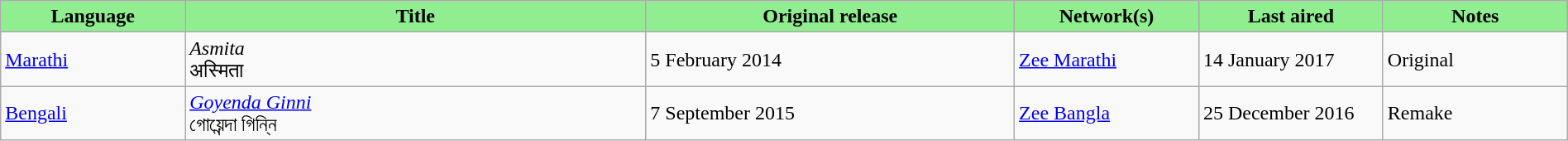<table class="wikitable" style="width:100%; margin-right:0;">
<tr>
<th style="background:LightGreen; width:10%;">Language</th>
<th style="background:LightGreen; width:25%;">Title</th>
<th style="background:LightGreen; width:20%;">Original release</th>
<th style="background:LightGreen; width:10%;">Network(s)</th>
<th style="background:LightGreen; width:10%;">Last aired</th>
<th style="background:LightGreen; width:10%;">Notes</th>
</tr>
<tr>
<td><a href='#'>Marathi</a></td>
<td><em>Asmita</em> <br> अस्मिता</td>
<td>5 February 2014</td>
<td><a href='#'>Zee Marathi</a></td>
<td>14 January 2017</td>
<td>Original</td>
</tr>
<tr>
<td><a href='#'>Bengali</a></td>
<td><em><a href='#'>Goyenda Ginni</a></em> <br> গোয়েন্দা গিন্নি</td>
<td>7 September 2015</td>
<td><a href='#'>Zee Bangla</a></td>
<td>25 December 2016</td>
<td>Remake</td>
</tr>
</table>
